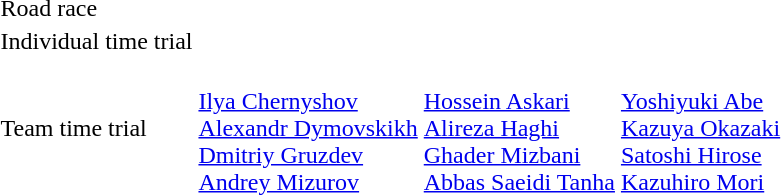<table>
<tr>
<td>Road race<br></td>
<td></td>
<td></td>
<td></td>
</tr>
<tr>
<td>Individual time trial<br></td>
<td></td>
<td></td>
<td></td>
</tr>
<tr>
<td>Team time trial<br></td>
<td><br><a href='#'>Ilya Chernyshov</a><br><a href='#'>Alexandr Dymovskikh</a><br><a href='#'>Dmitriy Gruzdev</a><br><a href='#'>Andrey Mizurov</a></td>
<td><br><a href='#'>Hossein Askari</a><br><a href='#'>Alireza Haghi</a><br><a href='#'>Ghader Mizbani</a><br><a href='#'>Abbas Saeidi Tanha</a></td>
<td><br><a href='#'>Yoshiyuki Abe</a><br><a href='#'>Kazuya Okazaki</a><br><a href='#'>Satoshi Hirose</a><br><a href='#'>Kazuhiro Mori</a></td>
</tr>
</table>
